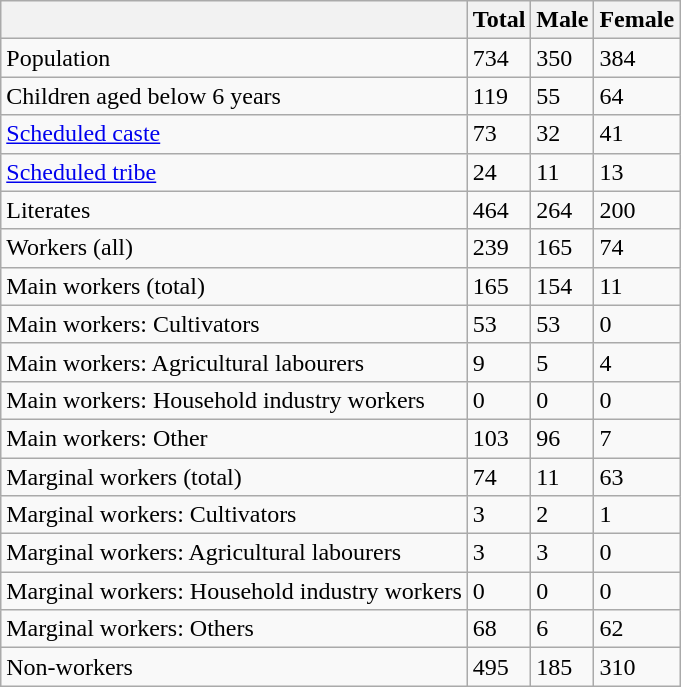<table class="wikitable sortable">
<tr>
<th></th>
<th>Total</th>
<th>Male</th>
<th>Female</th>
</tr>
<tr>
<td>Population</td>
<td>734</td>
<td>350</td>
<td>384</td>
</tr>
<tr>
<td>Children aged below 6 years</td>
<td>119</td>
<td>55</td>
<td>64</td>
</tr>
<tr>
<td><a href='#'>Scheduled caste</a></td>
<td>73</td>
<td>32</td>
<td>41</td>
</tr>
<tr>
<td><a href='#'>Scheduled tribe</a></td>
<td>24</td>
<td>11</td>
<td>13</td>
</tr>
<tr>
<td>Literates</td>
<td>464</td>
<td>264</td>
<td>200</td>
</tr>
<tr>
<td>Workers (all)</td>
<td>239</td>
<td>165</td>
<td>74</td>
</tr>
<tr>
<td>Main workers (total)</td>
<td>165</td>
<td>154</td>
<td>11</td>
</tr>
<tr>
<td>Main workers: Cultivators</td>
<td>53</td>
<td>53</td>
<td>0</td>
</tr>
<tr>
<td>Main workers: Agricultural labourers</td>
<td>9</td>
<td>5</td>
<td>4</td>
</tr>
<tr>
<td>Main workers: Household industry workers</td>
<td>0</td>
<td>0</td>
<td>0</td>
</tr>
<tr>
<td>Main workers: Other</td>
<td>103</td>
<td>96</td>
<td>7</td>
</tr>
<tr>
<td>Marginal workers (total)</td>
<td>74</td>
<td>11</td>
<td>63</td>
</tr>
<tr>
<td>Marginal workers: Cultivators</td>
<td>3</td>
<td>2</td>
<td>1</td>
</tr>
<tr>
<td>Marginal workers: Agricultural labourers</td>
<td>3</td>
<td>3</td>
<td>0</td>
</tr>
<tr>
<td>Marginal workers: Household industry workers</td>
<td>0</td>
<td>0</td>
<td>0</td>
</tr>
<tr>
<td>Marginal workers: Others</td>
<td>68</td>
<td>6</td>
<td>62</td>
</tr>
<tr>
<td>Non-workers</td>
<td>495</td>
<td>185</td>
<td>310</td>
</tr>
</table>
